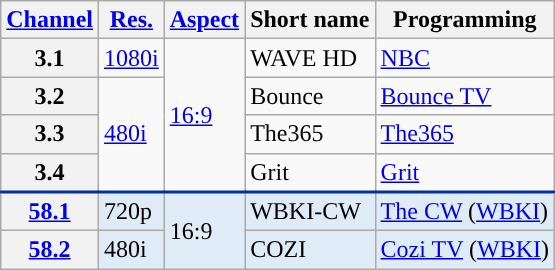<table class="wikitable">
<tr>
<th scope = "col"><a href='#'>Channel</a></th>
<th scope = "col"><a href='#'>Res.</a></th>
<th scope = "col"><a href='#'>Aspect</a></th>
<th scope = "col">Short name</th>
<th scope = "col">Programming</th>
</tr>
<tr>
<th scope = "row">3.1</th>
<td><a href='#'>1080i</a></td>
<td rowspan=4><a href='#'>16:9</a></td>
<td>WAVE HD</td>
<td><a href='#'>NBC</a></td>
</tr>
<tr>
<th scope = "row">3.2</th>
<td rowspan=3><a href='#'>480i</a></td>
<td>Bounce</td>
<td><a href='#'>Bounce TV</a></td>
</tr>
<tr>
<th scope = "row">3.3</th>
<td>The365</td>
<td><a href='#'>The365</a></td>
</tr>
<tr>
<th scope = "row">3.4</th>
<td>Grit</td>
<td><a href='#'>Grit</a></td>
</tr>
<tr style="background-color:#DFEBF6; border-top: 2px solid #003399;">
<th scope="row"><a href='#'>58.1</a></th>
<td>720p</td>
<td rowspan = 2>16:9</td>
<td>WBKI-CW</td>
<td><a href='#'>The CW</a> (<a href='#'>WBKI</a>)</td>
</tr>
<tr style="background-color:#DFEBF6;">
<th scope="row"><a href='#'>58.2</a></th>
<td>480i</td>
<td>COZI</td>
<td><a href='#'>Cozi TV</a> (<a href='#'>WBKI</a>)</td>
</tr>
</table>
